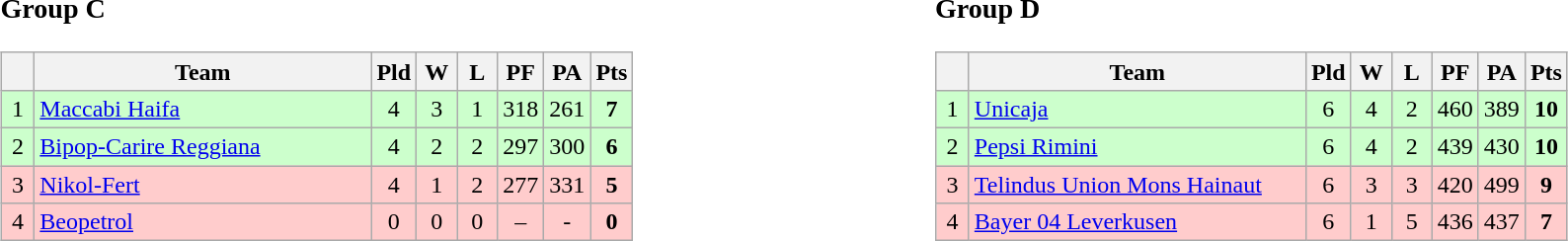<table>
<tr>
<td style="vertical-align:top; width:33%;"><br><h3>Group C</h3><table class=wikitable style="text-align:center">
<tr>
<th width=15></th>
<th width=220>Team</th>
<th width=20>Pld</th>
<th width="20">W</th>
<th width="20">L</th>
<th width="20">PF</th>
<th width="20">PA</th>
<th width=20>Pts</th>
</tr>
<tr bgcolor=#ccffcc>
<td>1</td>
<td align=left> <a href='#'>Maccabi Haifa</a></td>
<td>4</td>
<td>3</td>
<td>1</td>
<td>318</td>
<td>261</td>
<td><strong>7</strong></td>
</tr>
<tr bgcolor=#ccffcc>
<td>2</td>
<td align=left> <a href='#'>Bipop-Carire Reggiana</a></td>
<td>4</td>
<td>2</td>
<td>2</td>
<td>297</td>
<td>300</td>
<td><strong>6</strong></td>
</tr>
<tr bgcolor=#ffcccc>
<td>3</td>
<td align=left> <a href='#'>Nikol-Fert</a></td>
<td>4</td>
<td>1</td>
<td>2</td>
<td>277</td>
<td>331</td>
<td><strong>5</strong></td>
</tr>
<tr bgcolor=#ffcccc>
<td>4</td>
<td align=left> <a href='#'>Beopetrol</a></td>
<td>0</td>
<td>0</td>
<td>0</td>
<td>–</td>
<td>-</td>
<td><strong>0</strong></td>
</tr>
</table>
</td>
<td style="vertical-align:top; width:33%;"><br><h3>Group D</h3><table class=wikitable style="text-align:center">
<tr>
<th width=15></th>
<th width=220>Team</th>
<th width=20>Pld</th>
<th width="20">W</th>
<th width="20">L</th>
<th width="20">PF</th>
<th width="20">PA</th>
<th width=20>Pts</th>
</tr>
<tr bgcolor=#ccffcc>
<td>1</td>
<td align=left> <a href='#'>Unicaja</a></td>
<td>6</td>
<td>4</td>
<td>2</td>
<td>460</td>
<td>389</td>
<td><strong>10</strong></td>
</tr>
<tr bgcolor=#ccffcc>
<td>2</td>
<td align=left> <a href='#'>Pepsi Rimini</a></td>
<td>6</td>
<td>4</td>
<td>2</td>
<td>439</td>
<td>430</td>
<td><strong>10</strong></td>
</tr>
<tr bgcolor=#ffcccc>
<td>3</td>
<td align=left> <a href='#'>Telindus Union Mons Hainaut</a></td>
<td>6</td>
<td>3</td>
<td>3</td>
<td>420</td>
<td>499</td>
<td><strong>9</strong></td>
</tr>
<tr bgcolor=#ffcccc>
<td>4</td>
<td align=left> <a href='#'>Bayer 04 Leverkusen</a></td>
<td>6</td>
<td>1</td>
<td>5</td>
<td>436</td>
<td>437</td>
<td><strong>7</strong></td>
</tr>
</table>
</td>
</tr>
</table>
